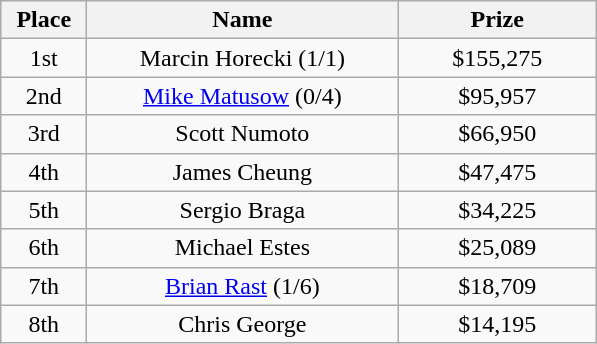<table class="wikitable">
<tr>
<th width="50">Place</th>
<th width="200">Name</th>
<th width="125">Prize</th>
</tr>
<tr>
<td align = "center">1st</td>
<td align = "center"> Marcin Horecki (1/1)</td>
<td align = "center">$155,275</td>
</tr>
<tr>
<td align = "center">2nd</td>
<td align = "center"> <a href='#'>Mike Matusow</a> (0/4)</td>
<td align = "center">$95,957</td>
</tr>
<tr>
<td align = "center">3rd</td>
<td align = "center"> Scott Numoto</td>
<td align = "center">$66,950</td>
</tr>
<tr>
<td align = "center">4th</td>
<td align = "center"> James Cheung</td>
<td align = "center">$47,475</td>
</tr>
<tr>
<td align = "center">5th</td>
<td align = "center"> Sergio Braga</td>
<td align = "center">$34,225</td>
</tr>
<tr>
<td align = "center">6th</td>
<td align = "center"> Michael Estes</td>
<td align = "center">$25,089</td>
</tr>
<tr>
<td align = "center">7th</td>
<td align = "center"> <a href='#'>Brian Rast</a> (1/6)</td>
<td align = "center">$18,709</td>
</tr>
<tr>
<td align = "center">8th</td>
<td align = "center"> Chris George</td>
<td align = "center">$14,195</td>
</tr>
</table>
